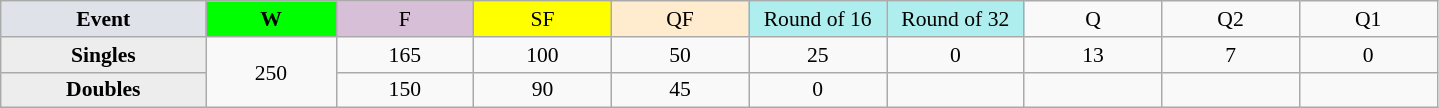<table class=wikitable style=font-size:90%;text-align:center>
<tr>
<td style="width:130px; background:#dfe2e9;"><strong>Event</strong></td>
<td style="width:80px; background:lime;"><strong>W</strong></td>
<td style="width:85px; background:thistle;">F</td>
<td style="width:85px; background:#ff0;">SF</td>
<td style="width:85px; background:#ffebcd;">QF</td>
<td style="width:85px; background:#afeeee;">Round of 16</td>
<td style="width:85px; background:#afeeee;">Round of 32</td>
<td width=85>Q</td>
<td width=85>Q2</td>
<td width=85>Q1</td>
</tr>
<tr>
<th style="background:#ededed;">Singles</th>
<td rowspan=2>250</td>
<td>165</td>
<td>100</td>
<td>50</td>
<td>25</td>
<td>0</td>
<td>13</td>
<td>7</td>
<td>0</td>
</tr>
<tr>
<th style="background:#ededed;">Doubles</th>
<td>150</td>
<td>90</td>
<td>45</td>
<td>0</td>
<td></td>
<td></td>
<td></td>
<td></td>
</tr>
</table>
